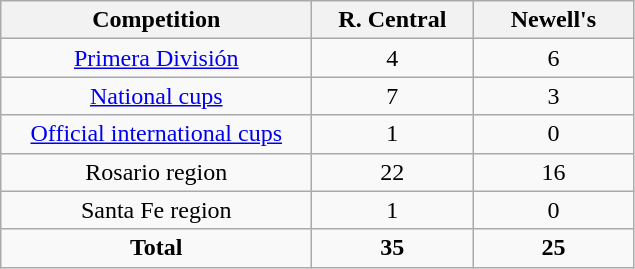<table class="wikitable sortable" style="text-align:center">
<tr>
<th width=200px>Competition</th>
<th width=100px>R. Central</th>
<th width=100px>Newell's</th>
</tr>
<tr>
<td align=centre><a href='#'>Primera División</a></td>
<td>4</td>
<td>6</td>
</tr>
<tr>
<td align=centre><a href='#'>National cups</a></td>
<td>7</td>
<td>3</td>
</tr>
<tr>
<td align=centre><a href='#'>Official international cups</a></td>
<td>1</td>
<td>0</td>
</tr>
<tr>
<td align=centre>Rosario region </td>
<td>22</td>
<td>16</td>
</tr>
<tr>
<td align=centre>Santa Fe region </td>
<td>1</td>
<td>0</td>
</tr>
<tr>
<td><strong>Total</strong></td>
<td><strong>35</strong></td>
<td><strong>25</strong></td>
</tr>
</table>
